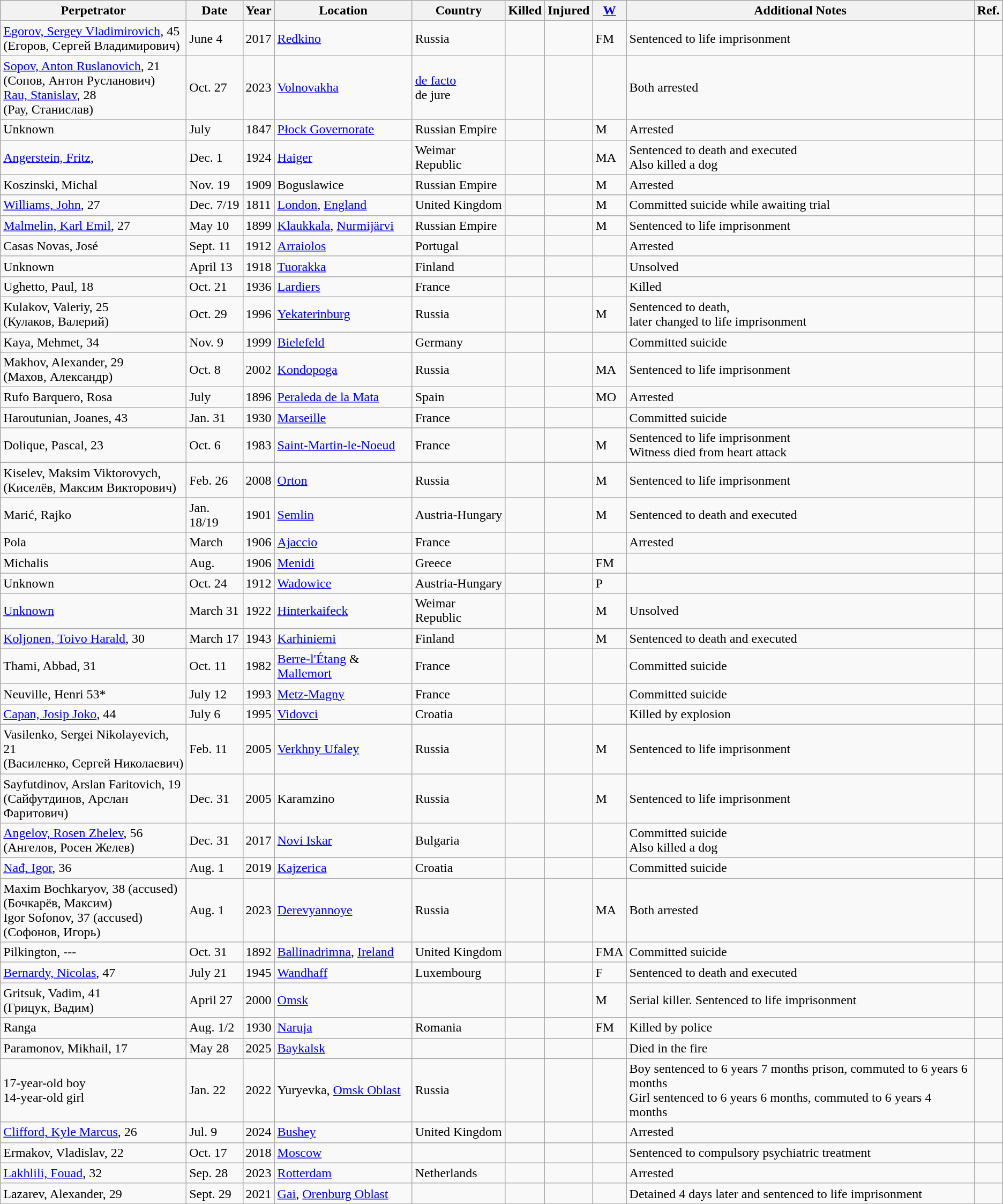<table class="wikitable sortable">
<tr>
<th>Perpetrator</th>
<th>Date</th>
<th>Year</th>
<th>Location</th>
<th>Country</th>
<th>Killed</th>
<th>Injured</th>
<th><a href='#'>W</a></th>
<th>Additional Notes</th>
<th>Ref.</th>
</tr>
<tr>
<td><a href='#'>Egorov, Sergey Vladimirovich</a>, 45<br>(Егоров, Сергей Владимирович)</td>
<td> June 4</td>
<td>2017</td>
<td><a href='#'>Redkino</a></td>
<td> Russia</td>
<td></td>
<td></td>
<td>FM</td>
<td>Sentenced to life imprisonment</td>
<td></td>
</tr>
<tr>
<td><a href='#'>Sopov, Anton Ruslanovich</a>, 21<br>(Сопов, Антон Русланович)<br><a href='#'>Rau, Stanislav</a>, 28<br>(Рау, Станислав)</td>
<td> Oct. 27</td>
<td>2023</td>
<td><a href='#'>Volnovakha</a></td>
<td {{Unordered list> <a href='#'>de facto</a><br> de jure</td>
<td></td>
<td></td>
<td></td>
<td>Both arrested</td>
<td></td>
</tr>
<tr>
<td>Unknown</td>
<td> July</td>
<td>1847</td>
<td><a href='#'>Płock Governorate</a></td>
<td> Russian Empire</td>
<td></td>
<td></td>
<td>M</td>
<td>Arrested</td>
<td> </td>
</tr>
<tr>
<td><a href='#'>Angerstein, Fritz</a>, </td>
<td> Dec. 1</td>
<td>1924</td>
<td><a href='#'>Haiger</a></td>
<td> Weimar Republic</td>
<td></td>
<td></td>
<td>MA</td>
<td>Sentenced to death and executed<br>Also killed a dog</td>
<td></td>
</tr>
<tr>
<td>Koszinski, Michal</td>
<td> Nov. 19</td>
<td>1909</td>
<td>Boguslawice </td>
<td> Russian Empire</td>
<td></td>
<td></td>
<td>M</td>
<td>Arrested</td>
<td> </td>
</tr>
<tr>
<td><a href='#'>Williams, John</a>, 27</td>
<td> Dec. 7/19</td>
<td>1811</td>
<td><a href='#'>London</a>, <a href='#'>England</a></td>
<td> United Kingdom</td>
<td></td>
<td></td>
<td>M</td>
<td>Committed suicide while awaiting trial</td>
<td></td>
</tr>
<tr>
<td><a href='#'>Malmelin, Karl Emil</a>, 27</td>
<td> May 10</td>
<td>1899</td>
<td><a href='#'>Klaukkala</a>, <a href='#'>Nurmijärvi</a></td>
<td> Russian Empire</td>
<td></td>
<td></td>
<td>M</td>
<td>Sentenced to life imprisonment</td>
<td> </td>
</tr>
<tr>
<td>Casas Novas, José</td>
<td> Sept. 11</td>
<td>1912</td>
<td><a href='#'>Arraiolos</a></td>
<td> Portugal</td>
<td></td>
<td></td>
<td></td>
<td>Arrested</td>
<td> </td>
</tr>
<tr>
<td>Unknown</td>
<td> April 13</td>
<td>1918</td>
<td><a href='#'>Tuorakka</a></td>
<td> Finland</td>
<td></td>
<td></td>
<td></td>
<td>Unsolved</td>
<td></td>
</tr>
<tr>
<td>Ughetto, Paul, 18</td>
<td> Oct. 21</td>
<td>1936</td>
<td><a href='#'>Lardiers</a></td>
<td> France</td>
<td></td>
<td></td>
<td></td>
<td>Killed</td>
<td> </td>
</tr>
<tr>
<td>Kulakov, Valeriy, 25<br>(Кулаков, Валерий)</td>
<td> Oct. 29</td>
<td>1996</td>
<td><a href='#'>Yekaterinburg</a></td>
<td> Russia</td>
<td></td>
<td></td>
<td>M</td>
<td>Sentenced to death,<br>later changed to life imprisonment</td>
<td></td>
</tr>
<tr>
<td>Kaya, Mehmet, 34</td>
<td> Nov. 9</td>
<td>1999</td>
<td><a href='#'>Bielefeld</a></td>
<td> Germany</td>
<td></td>
<td></td>
<td></td>
<td>Committed suicide</td>
<td> </td>
</tr>
<tr>
<td>Makhov, Alexander, 29<br>(Махов, Александр)</td>
<td> Oct. 8</td>
<td>2002</td>
<td><a href='#'>Kondopoga</a></td>
<td> Russia</td>
<td></td>
<td></td>
<td>MA</td>
<td>Sentenced to life imprisonment</td>
<td></td>
</tr>
<tr>
<td>Rufo Barquero, Rosa</td>
<td> July</td>
<td>1896</td>
<td><a href='#'>Peraleda de la Mata</a></td>
<td> Spain</td>
<td></td>
<td></td>
<td>MO</td>
<td>Arrested</td>
<td> </td>
</tr>
<tr>
<td>Haroutunian, Joanes, 43</td>
<td> Jan. 31</td>
<td>1930</td>
<td><a href='#'>Marseille</a></td>
<td> France</td>
<td></td>
<td></td>
<td></td>
<td>Committed suicide</td>
<td> </td>
</tr>
<tr>
<td>Dolique, Pascal, 23</td>
<td> Oct. 6</td>
<td>1983</td>
<td><a href='#'>Saint-Martin-le-Noeud</a></td>
<td> France</td>
<td></td>
<td></td>
<td>M</td>
<td>Sentenced to life imprisonment<br>Witness died from heart attack</td>
<td> </td>
</tr>
<tr>
<td>Kiselev, Maksim Viktorovych, <br>(Киселёв, Максим Викторович)</td>
<td> Feb. 26</td>
<td>2008</td>
<td><a href='#'>Orton</a></td>
<td> Russia</td>
<td></td>
<td></td>
<td>M</td>
<td>Sentenced to life imprisonment</td>
<td> </td>
</tr>
<tr>
<td>Marić, Rajko</td>
<td> Jan. 18/19</td>
<td>1901</td>
<td><a href='#'>Semlin</a></td>
<td> Austria-Hungary</td>
<td></td>
<td></td>
<td>M</td>
<td>Sentenced to death and executed</td>
<td></td>
</tr>
<tr>
<td>Pola</td>
<td>March</td>
<td>1906</td>
<td><a href='#'>Ajaccio</a></td>
<td> France</td>
<td></td>
<td></td>
<td></td>
<td>Arrested</td>
<td></td>
</tr>
<tr>
<td>Michalis</td>
<td> Aug.</td>
<td>1906</td>
<td><a href='#'>Menidi</a></td>
<td> Greece</td>
<td></td>
<td></td>
<td>FM</td>
<td></td>
<td> </td>
</tr>
<tr>
<td>Unknown</td>
<td> Oct. 24</td>
<td>1912</td>
<td><a href='#'>Wadowice</a></td>
<td> Austria-Hungary</td>
<td></td>
<td></td>
<td>P</td>
<td></td>
<td> </td>
</tr>
<tr>
<td><a href='#'>Unknown</a></td>
<td> March 31</td>
<td>1922</td>
<td><a href='#'>Hinterkaifeck</a></td>
<td> Weimar Republic</td>
<td></td>
<td></td>
<td>M</td>
<td>Unsolved</td>
<td></td>
</tr>
<tr>
<td><a href='#'>Koljonen, Toivo Harald</a>, 30</td>
<td> March 17</td>
<td>1943</td>
<td><a href='#'>Karhiniemi</a></td>
<td> Finland</td>
<td></td>
<td></td>
<td>M</td>
<td>Sentenced to death and executed</td>
<td></td>
</tr>
<tr>
<td>Thami, Abbad, 31</td>
<td> Oct. 11</td>
<td>1982</td>
<td><a href='#'>Berre-l'Étang</a> & <a href='#'>Mallemort</a></td>
<td> France</td>
<td></td>
<td></td>
<td></td>
<td>Committed suicide</td>
<td> </td>
</tr>
<tr>
<td>Neuville, Henri 53*</td>
<td> July 12</td>
<td>1993</td>
<td><a href='#'>Metz-Magny</a></td>
<td> France</td>
<td></td>
<td></td>
<td></td>
<td>Committed suicide</td>
<td> </td>
</tr>
<tr>
<td><a href='#'>Capan, Josip Joko</a>, 44</td>
<td> July 6</td>
<td>1995</td>
<td><a href='#'>Vidovci</a></td>
<td> Croatia</td>
<td></td>
<td></td>
<td></td>
<td>Killed by explosion</td>
<td> </td>
</tr>
<tr>
<td>Vasilenko, Sergei Nikolayevich, 21<br>(Василенко, Сергей Николаевич)</td>
<td> Feb. 11</td>
<td>2005</td>
<td><a href='#'>Verkhny Ufaley</a></td>
<td> Russia</td>
<td></td>
<td></td>
<td>M</td>
<td>Sentenced to life imprisonment</td>
<td></td>
</tr>
<tr>
<td>Sayfutdinov, Arslan Faritovich, 19<br>(Сайфутдинов, Арслан Фаритович)</td>
<td> Dec. 31</td>
<td>2005</td>
<td>Karamzino</td>
<td> Russia</td>
<td></td>
<td></td>
<td>M</td>
<td>Sentenced to life imprisonment</td>
<td></td>
</tr>
<tr>
<td><a href='#'>Angelov, Rosen Zhelev</a>, 56<br>(Ангелов, Росен Желев)</td>
<td> Dec. 31</td>
<td>2017</td>
<td><a href='#'>Novi Iskar</a></td>
<td> Bulgaria</td>
<td></td>
<td></td>
<td></td>
<td>Committed suicide<br>Also killed a dog</td>
<td></td>
</tr>
<tr>
<td><a href='#'>Nađ, Igor</a>, 36</td>
<td> Aug. 1</td>
<td>2019</td>
<td><a href='#'>Kajzerica</a></td>
<td> Croatia</td>
<td></td>
<td></td>
<td></td>
<td>Committed suicide</td>
<td></td>
</tr>
<tr>
<td>Maxim Bochkaryov, 38 (accused)<br>(Бочкарёв, Максим)<br>Igor Sofonov, 37 (accused)<br>(Софонов, Игорь)</td>
<td> Aug. 1</td>
<td>2023</td>
<td><a href='#'>Derevyannoye</a></td>
<td> Russia</td>
<td></td>
<td></td>
<td>MA</td>
<td>Both arrested</td>
<td></td>
</tr>
<tr>
<td>Pilkington, ---</td>
<td> Oct. 31</td>
<td>1892</td>
<td><a href='#'>Ballinadrimna</a>, <a href='#'>Ireland</a></td>
<td> United Kingdom</td>
<td></td>
<td></td>
<td>FMA</td>
<td>Committed suicide</td>
<td> </td>
</tr>
<tr>
<td><a href='#'>Bernardy, Nicolas</a>, 47</td>
<td> July 21</td>
<td>1945</td>
<td><a href='#'>Wandhaff</a></td>
<td> Luxembourg</td>
<td></td>
<td></td>
<td>F</td>
<td>Sentenced to death and executed</td>
<td></td>
</tr>
<tr>
<td>Gritsuk, Vadim, 41 <br> (Грицук, Вадим)</td>
<td> April 27</td>
<td>2000</td>
<td><a href='#'>Omsk</a></td>
<td></td>
<td></td>
<td></td>
<td>M</td>
<td>Serial killer. Sentenced to life imprisonment</td>
<td></td>
</tr>
<tr>
<td>Ranga</td>
<td> Aug. 1/2</td>
<td>1930</td>
<td><a href='#'>Naruja</a></td>
<td> Romania</td>
<td></td>
<td></td>
<td>FM</td>
<td>Killed by police</td>
<td>  </td>
</tr>
<tr>
<td>Paramonov, Mikhail, 17</td>
<td> May 28</td>
<td>2025</td>
<td><a href='#'>Baykalsk</a></td>
<td></td>
<td></td>
<td></td>
<td></td>
<td>Died in the fire</td>
<td></td>
</tr>
<tr>
<td>17-year-old boy<br>14-year-old girl</td>
<td> Jan. 22</td>
<td>2022</td>
<td>Yuryevka, <a href='#'>Omsk Oblast</a></td>
<td> Russia</td>
<td></td>
<td></td>
<td></td>
<td>Boy sentenced to 6 years 7 months prison, commuted to 6 years 6 months<br>Girl sentenced to 6 years 6 months, commuted to 6 years 4 months</td>
<td></td>
</tr>
<tr>
<td><a href='#'>Clifford, Kyle Marcus</a>, 26</td>
<td> Jul. 9</td>
<td>2024</td>
<td><a href='#'>Bushey</a></td>
<td> United Kingdom</td>
<td></td>
<td></td>
<td></td>
<td>Arrested</td>
<td></td>
</tr>
<tr>
<td>Ermakov, Vladislav, 22</td>
<td> Oct. 17</td>
<td>2018</td>
<td><a href='#'>Moscow</a></td>
<td></td>
<td></td>
<td></td>
<td></td>
<td>Sentenced to compulsory psychiatric treatment</td>
<td></td>
</tr>
<tr>
<td><a href='#'>Lakhlili, Fouad</a>, 32</td>
<td> Sep. 28</td>
<td>2023</td>
<td><a href='#'>Rotterdam</a></td>
<td> Netherlands</td>
<td></td>
<td></td>
<td></td>
<td>Arrested</td>
</tr>
<tr>
<td>Lazarev, Alexander, 29</td>
<td> Sept. 29</td>
<td>2021</td>
<td><a href='#'>Gai</a>, <a href='#'>Orenburg Oblast</a></td>
<td></td>
<td></td>
<td></td>
<td></td>
<td>Detained 4 days later and sentenced to life imprisonment</td>
<td></td>
</tr>
</table>
